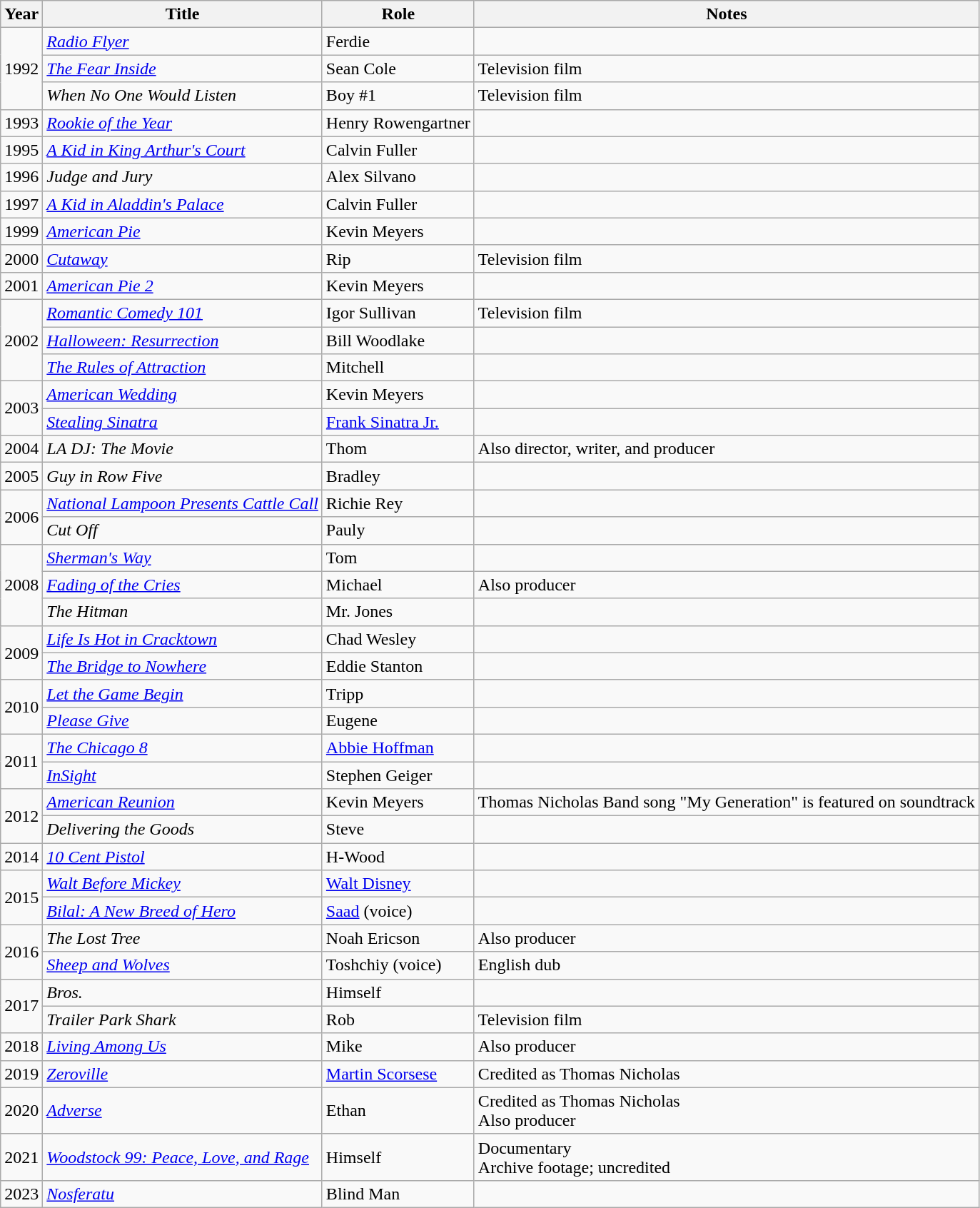<table class="wikitable sortable">
<tr>
<th>Year</th>
<th>Title</th>
<th>Role</th>
<th class="unsortable">Notes</th>
</tr>
<tr>
<td rowspan="3">1992</td>
<td><em><a href='#'>Radio Flyer</a></em></td>
<td>Ferdie</td>
<td></td>
</tr>
<tr>
<td><em><a href='#'>The Fear Inside</a></em></td>
<td>Sean Cole</td>
<td>Television film</td>
</tr>
<tr>
<td><em>When No One Would Listen</em></td>
<td>Boy #1</td>
<td>Television film</td>
</tr>
<tr>
<td>1993</td>
<td><em><a href='#'>Rookie of the Year</a></em></td>
<td>Henry Rowengartner</td>
<td></td>
</tr>
<tr>
<td>1995</td>
<td><em><a href='#'>A Kid in King Arthur's Court</a></em></td>
<td>Calvin Fuller</td>
<td></td>
</tr>
<tr>
<td>1996</td>
<td><em>Judge and Jury</em></td>
<td>Alex Silvano</td>
<td></td>
</tr>
<tr>
<td>1997</td>
<td><em><a href='#'>A Kid in Aladdin's Palace</a></em></td>
<td>Calvin Fuller</td>
<td></td>
</tr>
<tr>
<td>1999</td>
<td><em><a href='#'>American Pie</a></em></td>
<td>Kevin Meyers</td>
<td></td>
</tr>
<tr>
<td>2000</td>
<td><em><a href='#'>Cutaway</a></em></td>
<td>Rip</td>
<td>Television film</td>
</tr>
<tr>
<td>2001</td>
<td><em><a href='#'>American Pie 2</a></em></td>
<td>Kevin Meyers</td>
<td></td>
</tr>
<tr>
<td rowspan="3">2002</td>
<td><em><a href='#'>Romantic Comedy 101</a></em></td>
<td>Igor Sullivan</td>
<td>Television film</td>
</tr>
<tr>
<td><em><a href='#'>Halloween: Resurrection</a></em></td>
<td>Bill Woodlake</td>
<td></td>
</tr>
<tr>
<td><em><a href='#'>The Rules of Attraction</a></em></td>
<td>Mitchell</td>
<td></td>
</tr>
<tr>
<td rowspan="2">2003</td>
<td><em><a href='#'>American Wedding</a></em></td>
<td>Kevin Meyers</td>
<td></td>
</tr>
<tr>
<td><em><a href='#'>Stealing Sinatra</a></em></td>
<td><a href='#'>Frank Sinatra Jr.</a></td>
<td></td>
</tr>
<tr>
<td>2004</td>
<td><em>LA DJ: The Movie</em></td>
<td>Thom</td>
<td>Also director, writer, and producer</td>
</tr>
<tr>
<td>2005</td>
<td><em>Guy in Row Five</em></td>
<td>Bradley</td>
<td></td>
</tr>
<tr>
<td rowspan="2">2006</td>
<td><em><a href='#'>National Lampoon Presents Cattle Call</a></em></td>
<td>Richie Rey</td>
<td></td>
</tr>
<tr>
<td><em>Cut Off</em></td>
<td>Pauly</td>
<td></td>
</tr>
<tr>
<td rowspan="3">2008</td>
<td><em><a href='#'>Sherman's Way</a></em></td>
<td>Tom</td>
<td></td>
</tr>
<tr>
<td><em><a href='#'>Fading of the Cries</a></em></td>
<td>Michael</td>
<td>Also producer</td>
</tr>
<tr>
<td><em>The Hitman</em></td>
<td>Mr. Jones</td>
<td></td>
</tr>
<tr>
<td rowspan="2">2009</td>
<td><em><a href='#'>Life Is Hot in Cracktown</a></em></td>
<td>Chad Wesley</td>
<td></td>
</tr>
<tr>
<td><em><a href='#'>The Bridge to Nowhere</a></em></td>
<td>Eddie Stanton</td>
<td></td>
</tr>
<tr>
<td rowspan="2">2010</td>
<td><em><a href='#'>Let the Game Begin</a></em></td>
<td>Tripp</td>
<td></td>
</tr>
<tr>
<td><em><a href='#'>Please Give</a></em></td>
<td>Eugene</td>
<td></td>
</tr>
<tr>
<td rowspan="2">2011</td>
<td><em><a href='#'>The Chicago 8</a></em></td>
<td><a href='#'>Abbie Hoffman</a></td>
<td></td>
</tr>
<tr>
<td><em><a href='#'>InSight</a></em></td>
<td>Stephen Geiger</td>
<td></td>
</tr>
<tr>
<td rowspan="2">2012</td>
<td><em><a href='#'>American Reunion</a></em></td>
<td>Kevin Meyers</td>
<td>Thomas Nicholas Band song "My Generation" is featured on soundtrack</td>
</tr>
<tr>
<td><em>Delivering the Goods</em></td>
<td>Steve</td>
<td></td>
</tr>
<tr>
<td>2014</td>
<td><em><a href='#'>10 Cent Pistol</a></em></td>
<td>H-Wood</td>
<td></td>
</tr>
<tr>
<td rowspan="2">2015</td>
<td><em><a href='#'>Walt Before Mickey</a></em></td>
<td><a href='#'>Walt Disney</a></td>
<td></td>
</tr>
<tr>
<td><em><a href='#'>Bilal: A New Breed of Hero</a></em></td>
<td><a href='#'>Saad</a> (voice)</td>
<td></td>
</tr>
<tr>
<td rowspan="2">2016</td>
<td><em>The Lost Tree</em></td>
<td>Noah Ericson</td>
<td>Also producer</td>
</tr>
<tr>
<td><em><a href='#'>Sheep and Wolves</a></em></td>
<td>Toshchiy (voice)</td>
<td>English dub</td>
</tr>
<tr>
<td rowspan="2">2017</td>
<td><em>Bros.</em></td>
<td>Himself</td>
<td></td>
</tr>
<tr>
<td><em>Trailer Park Shark</em></td>
<td>Rob</td>
<td>Television film</td>
</tr>
<tr>
<td>2018</td>
<td><em><a href='#'>Living Among Us</a></em></td>
<td>Mike</td>
<td>Also producer</td>
</tr>
<tr>
<td>2019</td>
<td><em><a href='#'>Zeroville</a></em></td>
<td><a href='#'>Martin Scorsese</a></td>
<td>Credited as Thomas Nicholas</td>
</tr>
<tr>
<td>2020</td>
<td><em><a href='#'>Adverse</a></em></td>
<td>Ethan</td>
<td>Credited as Thomas Nicholas<br>Also producer</td>
</tr>
<tr>
<td>2021</td>
<td><em><a href='#'>Woodstock 99: Peace, Love, and Rage</a></em></td>
<td>Himself</td>
<td>Documentary<br>Archive footage; uncredited</td>
</tr>
<tr>
<td>2023</td>
<td><em><a href='#'>Nosferatu</a></em></td>
<td>Blind Man</td>
<td></td>
</tr>
</table>
